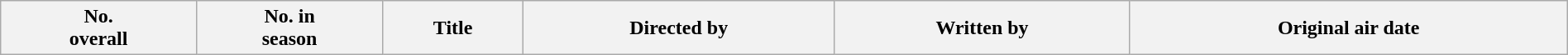<table class="wikitable plainrowheaders" style="width:100%; background:#fff;">
<tr>
<th style="background:#;">No.<br>overall</th>
<th style="background:#;">No. in<br>season</th>
<th style="background:#;">Title</th>
<th style="background:#;">Directed by</th>
<th style="background:#;">Written by</th>
<th style="background:#;">Original air date<br>
















</th>
</tr>
</table>
